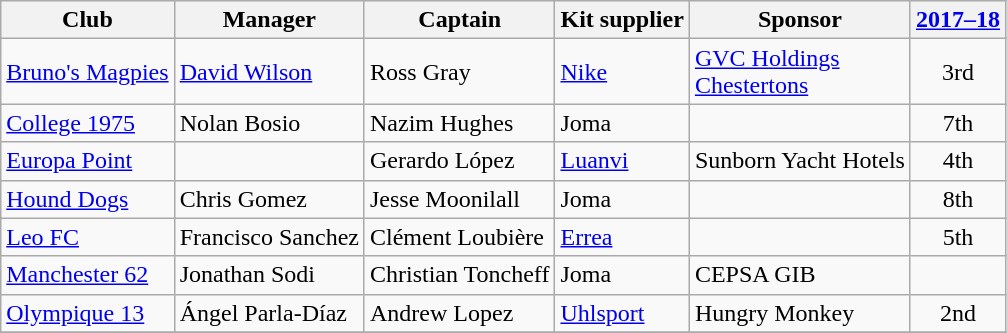<table class="wikitable">
<tr>
<th>Club</th>
<th>Manager</th>
<th>Captain</th>
<th>Kit supplier</th>
<th>Sponsor</th>
<th><a href='#'>2017–18</a></th>
</tr>
<tr>
<td><a href='#'>Bruno's Magpies</a></td>
<td> <a href='#'>David Wilson</a></td>
<td> Ross Gray</td>
<td><a href='#'>Nike</a></td>
<td><a href='#'>GVC Holdings</a><br><a href='#'>Chestertons</a></td>
<td align="center">3rd</td>
</tr>
<tr>
<td><a href='#'>College 1975</a></td>
<td> Nolan Bosio</td>
<td> Nazim Hughes</td>
<td>Joma</td>
<td></td>
<td align="center">7th</td>
</tr>
<tr>
<td><a href='#'>Europa Point</a></td>
<td></td>
<td> Gerardo López</td>
<td><a href='#'>Luanvi</a></td>
<td>Sunborn Yacht Hotels</td>
<td align="center">4th</td>
</tr>
<tr>
<td><a href='#'>Hound Dogs</a></td>
<td> Chris Gomez</td>
<td> Jesse Moonilall</td>
<td>Joma</td>
<td></td>
<td align="center">8th</td>
</tr>
<tr>
<td><a href='#'>Leo FC</a></td>
<td> Francisco Sanchez</td>
<td> Clément Loubière</td>
<td><a href='#'>Errea</a></td>
<td></td>
<td align="center">5th</td>
</tr>
<tr>
<td><a href='#'>Manchester 62</a></td>
<td> Jonathan Sodi</td>
<td> Christian Toncheff</td>
<td>Joma</td>
<td>CEPSA GIB</td>
<td align="center"></td>
</tr>
<tr>
<td><a href='#'>Olympique 13</a></td>
<td> Ángel Parla-Díaz</td>
<td> Andrew Lopez</td>
<td><a href='#'>Uhlsport</a></td>
<td>Hungry Monkey</td>
<td align="center">2nd</td>
</tr>
<tr>
</tr>
</table>
